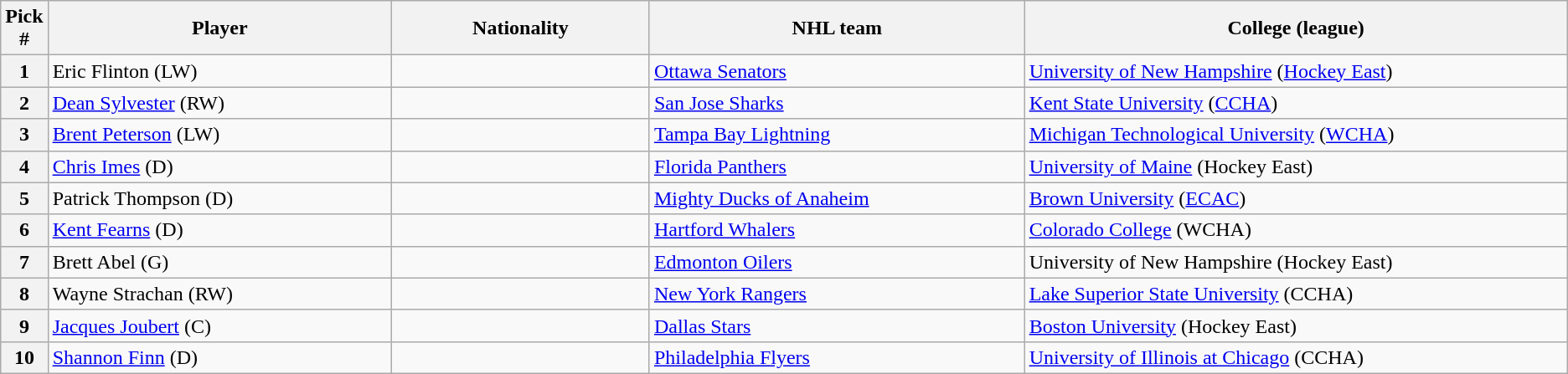<table class="wikitable">
<tr>
<th bgcolor="#DDDDFF" width="2.75%">Pick #</th>
<th bgcolor="#DDDDFF" width="22.0%">Player</th>
<th bgcolor="#DDDDFF" width="16.5%">Nationality</th>
<th bgcolor="#DDDDFF" width="24.0%">NHL team</th>
<th bgcolor="#DDDDFF" width="100.0%">College (league)</th>
</tr>
<tr>
<th>1</th>
<td>Eric Flinton (LW)</td>
<td></td>
<td><a href='#'>Ottawa Senators</a></td>
<td><a href='#'>University of New Hampshire</a> (<a href='#'>Hockey East</a>)</td>
</tr>
<tr>
<th>2</th>
<td><a href='#'>Dean Sylvester</a> (RW)</td>
<td></td>
<td><a href='#'>San Jose Sharks</a></td>
<td><a href='#'>Kent State University</a> (<a href='#'>CCHA</a>)</td>
</tr>
<tr>
<th>3</th>
<td><a href='#'>Brent Peterson</a> (LW)</td>
<td></td>
<td><a href='#'>Tampa Bay Lightning</a></td>
<td><a href='#'>Michigan Technological University</a> (<a href='#'>WCHA</a>)</td>
</tr>
<tr>
<th>4</th>
<td><a href='#'>Chris Imes</a> (D)</td>
<td></td>
<td><a href='#'>Florida Panthers</a></td>
<td><a href='#'>University of Maine</a> (Hockey East)</td>
</tr>
<tr>
<th>5</th>
<td>Patrick Thompson (D)</td>
<td></td>
<td><a href='#'>Mighty Ducks of Anaheim</a></td>
<td><a href='#'>Brown University</a> (<a href='#'>ECAC</a>)</td>
</tr>
<tr>
<th>6</th>
<td><a href='#'>Kent Fearns</a> (D)</td>
<td></td>
<td><a href='#'>Hartford Whalers</a></td>
<td><a href='#'>Colorado College</a> (WCHA)</td>
</tr>
<tr>
<th>7</th>
<td>Brett Abel (G)</td>
<td></td>
<td><a href='#'>Edmonton Oilers</a></td>
<td>University of New Hampshire (Hockey East)</td>
</tr>
<tr>
<th>8</th>
<td>Wayne Strachan (RW)</td>
<td></td>
<td><a href='#'>New York Rangers</a></td>
<td><a href='#'>Lake Superior State University</a> (CCHA)</td>
</tr>
<tr>
<th>9</th>
<td><a href='#'>Jacques Joubert</a> (C)</td>
<td></td>
<td><a href='#'>Dallas Stars</a></td>
<td><a href='#'>Boston University</a> (Hockey East)</td>
</tr>
<tr>
<th>10</th>
<td><a href='#'>Shannon Finn</a> (D)</td>
<td></td>
<td><a href='#'>Philadelphia Flyers</a></td>
<td><a href='#'>University of Illinois at Chicago</a> (CCHA)</td>
</tr>
</table>
